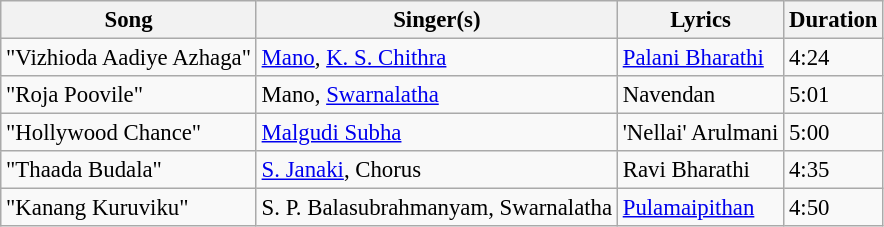<table class="wikitable" style="font-size:95%;">
<tr>
<th>Song</th>
<th>Singer(s)</th>
<th>Lyrics</th>
<th>Duration</th>
</tr>
<tr>
<td>"Vizhioda Aadiye Azhaga"</td>
<td><a href='#'>Mano</a>, <a href='#'>K. S. Chithra</a></td>
<td><a href='#'>Palani Bharathi</a></td>
<td>4:24</td>
</tr>
<tr>
<td>"Roja Poovile"</td>
<td>Mano, <a href='#'>Swarnalatha</a></td>
<td>Navendan</td>
<td>5:01</td>
</tr>
<tr>
<td>"Hollywood Chance"</td>
<td><a href='#'>Malgudi Subha</a></td>
<td>'Nellai' Arulmani</td>
<td>5:00</td>
</tr>
<tr>
<td>"Thaada Budala"</td>
<td><a href='#'>S. Janaki</a>, Chorus</td>
<td>Ravi Bharathi</td>
<td>4:35</td>
</tr>
<tr>
<td>"Kanang Kuruviku"</td>
<td>S. P. Balasubrahmanyam, Swarnalatha</td>
<td><a href='#'>Pulamaipithan</a></td>
<td>4:50</td>
</tr>
</table>
